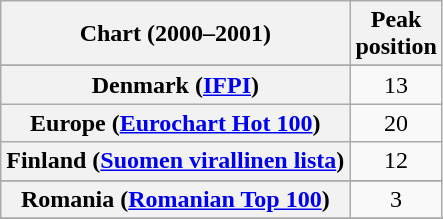<table class="wikitable sortable plainrowheaders" style="text-align:center">
<tr>
<th>Chart (2000–2001)</th>
<th>Peak<br>position</th>
</tr>
<tr>
</tr>
<tr>
</tr>
<tr>
</tr>
<tr>
</tr>
<tr>
<th scope="row">Denmark (<a href='#'>IFPI</a>)</th>
<td>13</td>
</tr>
<tr>
<th scope="row">Europe (<a href='#'>Eurochart Hot 100</a>)</th>
<td>20</td>
</tr>
<tr>
<th scope="row">Finland (<a href='#'>Suomen virallinen lista</a>)</th>
<td>12</td>
</tr>
<tr>
</tr>
<tr>
</tr>
<tr>
</tr>
<tr>
</tr>
<tr>
</tr>
<tr>
<th scope="row">Romania (<a href='#'>Romanian Top 100</a>)</th>
<td>3</td>
</tr>
<tr>
</tr>
<tr>
</tr>
</table>
